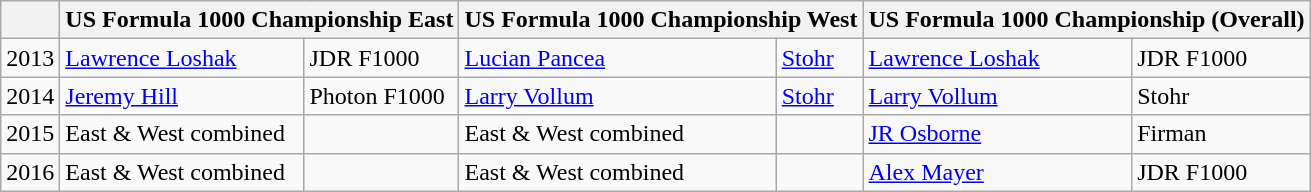<table class="wikitable">
<tr>
<th></th>
<th colspan=2>US Formula 1000 Championship East</th>
<th colspan=2>US Formula 1000 Championship West</th>
<th colspan=2>US Formula 1000 Championship (Overall)</th>
</tr>
<tr>
<td>2013</td>
<td><a href='#'>Lawrence Loshak</a></td>
<td>JDR F1000</td>
<td><a href='#'>Lucian Pancea</a></td>
<td><a href='#'>Stohr</a></td>
<td><a href='#'>Lawrence Loshak</a></td>
<td>JDR F1000</td>
</tr>
<tr>
<td>2014</td>
<td><a href='#'>Jeremy Hill</a></td>
<td>Photon F1000</td>
<td><a href='#'>Larry Vollum</a></td>
<td><a href='#'>Stohr</a></td>
<td><a href='#'>Larry Vollum</a></td>
<td Stohr Cars>Stohr</td>
</tr>
<tr>
<td>2015</td>
<td>East & West combined</td>
<td></td>
<td>East & West combined</td>
<td></td>
<td><a href='#'>JR Osborne</a></td>
<td Firman F1000>Firman</td>
</tr>
<tr>
<td>2016</td>
<td>East & West combined</td>
<td></td>
<td>East & West combined</td>
<td></td>
<td><a href='#'>Alex Mayer</a></td>
<td JDR F1000>JDR F1000</td>
</tr>
</table>
